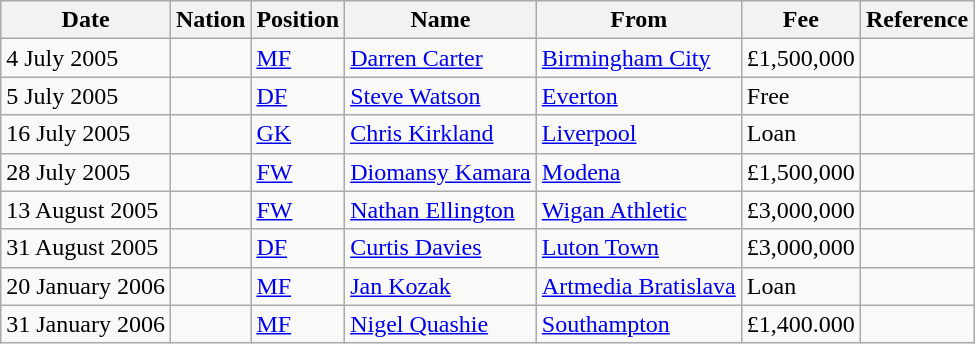<table class="wikitable">
<tr>
<th>Date</th>
<th>Nation</th>
<th>Position</th>
<th>Name</th>
<th>From</th>
<th>Fee</th>
<th>Reference</th>
</tr>
<tr>
<td>4 July 2005</td>
<td></td>
<td><a href='#'>MF</a></td>
<td><a href='#'>Darren Carter</a></td>
<td><a href='#'>Birmingham City</a></td>
<td>£1,500,000</td>
<td></td>
</tr>
<tr>
<td>5 July 2005</td>
<td></td>
<td><a href='#'>DF</a></td>
<td><a href='#'>Steve Watson</a></td>
<td><a href='#'>Everton</a></td>
<td>Free</td>
<td></td>
</tr>
<tr>
<td>16 July 2005</td>
<td></td>
<td><a href='#'>GK</a></td>
<td><a href='#'>Chris Kirkland</a></td>
<td><a href='#'>Liverpool</a></td>
<td>Loan</td>
<td></td>
</tr>
<tr>
<td>28 July 2005</td>
<td></td>
<td><a href='#'>FW</a></td>
<td><a href='#'>Diomansy Kamara</a></td>
<td><a href='#'>Modena</a></td>
<td>£1,500,000</td>
<td></td>
</tr>
<tr>
<td>13 August 2005</td>
<td></td>
<td><a href='#'>FW</a></td>
<td><a href='#'>Nathan Ellington</a></td>
<td><a href='#'>Wigan Athletic</a></td>
<td>£3,000,000</td>
<td></td>
</tr>
<tr>
<td>31 August 2005</td>
<td></td>
<td><a href='#'>DF</a></td>
<td><a href='#'>Curtis Davies</a></td>
<td><a href='#'>Luton Town</a></td>
<td>£3,000,000</td>
<td></td>
</tr>
<tr>
<td>20 January 2006</td>
<td></td>
<td><a href='#'>MF</a></td>
<td><a href='#'>Jan Kozak</a></td>
<td><a href='#'>Artmedia Bratislava</a></td>
<td>Loan</td>
<td></td>
</tr>
<tr>
<td>31 January 2006</td>
<td></td>
<td><a href='#'>MF</a></td>
<td><a href='#'>Nigel Quashie</a></td>
<td><a href='#'>Southampton</a></td>
<td>£1,400.000</td>
<td></td>
</tr>
</table>
